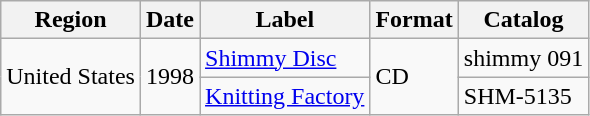<table class="wikitable">
<tr>
<th>Region</th>
<th>Date</th>
<th>Label</th>
<th>Format</th>
<th>Catalog</th>
</tr>
<tr>
<td rowspan="2">United States</td>
<td rowspan="2">1998</td>
<td><a href='#'>Shimmy Disc</a></td>
<td rowspan="2">CD</td>
<td>shimmy 091</td>
</tr>
<tr>
<td><a href='#'>Knitting Factory</a></td>
<td>SHM-5135</td>
</tr>
</table>
